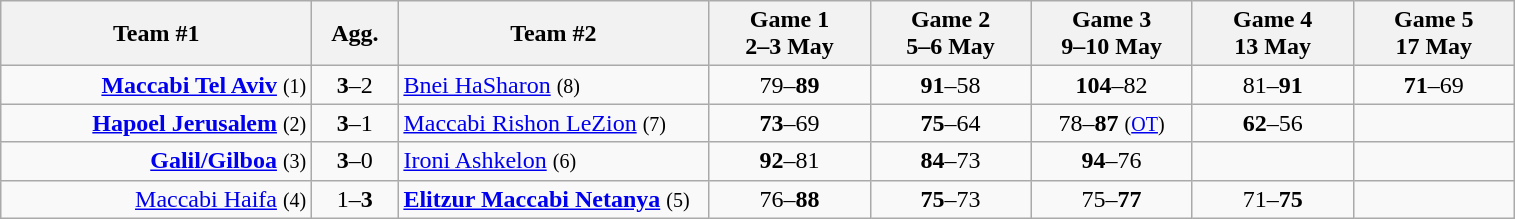<table class=wikitable style="text-align:center">
<tr>
<th width=200>Team #1</th>
<th width=50>Agg.</th>
<th width=200>Team #2</th>
<th width=100>Game 1<br>2–3 May</th>
<th width=100>Game 2<br>5–6 May</th>
<th width=100>Game 3<br>9–10 May</th>
<th width=100>Game 4<br>13 May</th>
<th width=100>Game 5<br>17 May</th>
</tr>
<tr>
<td align=right><strong><a href='#'>Maccabi Tel Aviv</a></strong> <small>(1)</small></td>
<td><strong>3</strong>–2</td>
<td align=left><a href='#'>Bnei HaSharon</a> <small>(8)</small></td>
<td>79–<strong>89</strong></td>
<td><strong>91</strong>–58</td>
<td><strong>104</strong>–82</td>
<td>81–<strong>91</strong></td>
<td><strong>71</strong>–69</td>
</tr>
<tr>
<td align=right><strong><a href='#'>Hapoel Jerusalem</a></strong> <small>(2)</small></td>
<td><strong>3</strong>–1</td>
<td align=left><a href='#'>Maccabi Rishon LeZion</a> <small>(7)</small></td>
<td><strong>73</strong>–69</td>
<td><strong>75</strong>–64</td>
<td>78–<strong>87</strong> <small>(<a href='#'>OT</a>)</small></td>
<td><strong>62</strong>–56</td>
<td></td>
</tr>
<tr>
<td align=right><strong><a href='#'>Galil/Gilboa</a></strong> <small>(3)</small></td>
<td><strong>3</strong>–0</td>
<td align=left><a href='#'>Ironi Ashkelon</a> <small>(6)</small></td>
<td><strong>92</strong>–81</td>
<td><strong>84</strong>–73</td>
<td><strong>94</strong>–76</td>
<td></td>
</tr>
<tr>
<td align=right><a href='#'>Maccabi Haifa</a> <small>(4)</small></td>
<td>1–<strong>3</strong></td>
<td align=left><strong><a href='#'>Elitzur Maccabi Netanya</a></strong> <small>(5)</small></td>
<td>76–<strong>88</strong></td>
<td><strong>75</strong>–73</td>
<td>75–<strong>77</strong></td>
<td>71–<strong>75</strong></td>
<td></td>
</tr>
</table>
